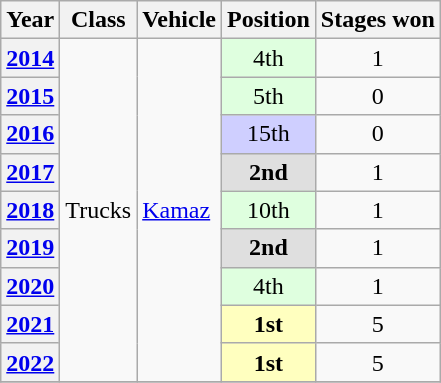<table class="wikitable">
<tr>
<th>Year</th>
<th>Class</th>
<th>Vehicle</th>
<th>Position</th>
<th>Stages won</th>
</tr>
<tr>
<th><a href='#'>2014</a></th>
<td rowspan=9>Trucks</td>
<td rowspan=9> <a href='#'>Kamaz</a></td>
<td align="center" style="background:#DFFFDF;">4th</td>
<td align="center">1</td>
</tr>
<tr>
<th><a href='#'>2015</a></th>
<td align="center" style="background:#DFFFDF;">5th</td>
<td align="center">0</td>
</tr>
<tr>
<th><a href='#'>2016</a></th>
<td align="center" style="background:#CFCFFF;">15th</td>
<td align="center">0</td>
</tr>
<tr>
<th><a href='#'>2017</a></th>
<td align="center" style="background:#DFDFDF;"><strong>2nd</strong></td>
<td align="center">1</td>
</tr>
<tr>
<th><a href='#'>2018</a></th>
<td align="center" style="background:#DFFFDF;">10th</td>
<td align="center">1</td>
</tr>
<tr>
<th><a href='#'>2019</a></th>
<td align="center" style="background:#DFDFDF;"><strong>2nd</strong></td>
<td align="center">1</td>
</tr>
<tr>
<th><a href='#'>2020</a></th>
<td align="center" style="background:#DFFFDF;">4th</td>
<td align="center">1</td>
</tr>
<tr>
<th><a href='#'>2021</a></th>
<td align="center" style="background:#FFFFBF;"><strong>1st</strong></td>
<td align="center">5</td>
</tr>
<tr>
<th><a href='#'>2022</a></th>
<td align="center" style="background:#FFFFBF;"><strong>1st</strong></td>
<td align="center">5</td>
</tr>
<tr>
</tr>
</table>
